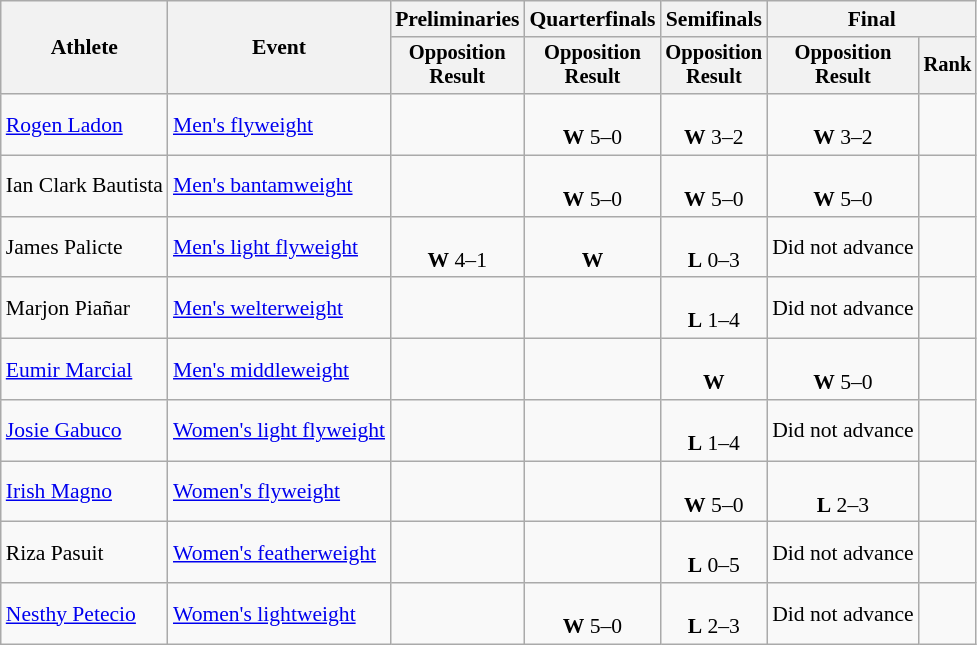<table class="wikitable" style="font-size:90%">
<tr>
<th rowspan="2">Athlete</th>
<th rowspan="2">Event</th>
<th>Preliminaries</th>
<th>Quarterfinals</th>
<th>Semifinals</th>
<th colspan=2>Final</th>
</tr>
<tr style="font-size:95%">
<th>Opposition<br>Result</th>
<th>Opposition<br>Result</th>
<th>Opposition<br>Result</th>
<th>Opposition<br>Result</th>
<th>Rank</th>
</tr>
<tr align=center>
<td align=left><a href='#'>Rogen Ladon</a></td>
<td align=left><a href='#'>Men's flyweight</a></td>
<td></td>
<td><br><strong>W</strong> 5–0</td>
<td><br><strong>W</strong> 3–2</td>
<td><br><strong>W</strong> 3–2</td>
<td></td>
</tr>
<tr align=center>
<td align=left>Ian Clark Bautista</td>
<td align=left><a href='#'>Men's bantamweight</a></td>
<td></td>
<td><br><strong>W</strong> 5–0</td>
<td><br><strong>W</strong> 5–0</td>
<td><br><strong>W</strong> 5–0</td>
<td></td>
</tr>
<tr align=center>
<td align=left>James Palicte</td>
<td align=left><a href='#'>Men's light flyweight</a></td>
<td><br><strong>W</strong> 4–1</td>
<td><br><strong>W</strong> </td>
<td><br><strong>L</strong> 0–3</td>
<td>Did not advance</td>
<td></td>
</tr>
<tr align=center>
<td align=left>Marjon Piañar</td>
<td align=left><a href='#'>Men's welterweight</a></td>
<td></td>
<td></td>
<td><br><strong>L</strong> 1–4</td>
<td>Did not advance</td>
<td></td>
</tr>
<tr align=center>
<td align=left><a href='#'>Eumir Marcial</a></td>
<td align=left><a href='#'>Men's middleweight</a></td>
<td></td>
<td></td>
<td><br><strong>W</strong> </td>
<td><br><strong>W</strong> 5–0</td>
<td></td>
</tr>
<tr align=center>
<td align=left><a href='#'>Josie Gabuco</a></td>
<td align=left><a href='#'>Women's light flyweight</a></td>
<td></td>
<td></td>
<td><br><strong>L</strong> 1–4</td>
<td>Did not advance</td>
<td></td>
</tr>
<tr align=center>
<td align=left><a href='#'>Irish Magno</a></td>
<td align=left><a href='#'>Women's flyweight</a></td>
<td></td>
<td></td>
<td><br><strong>W</strong> 5–0</td>
<td><br><strong>L</strong> 2–3</td>
<td></td>
</tr>
<tr align=center>
<td align=left>Riza Pasuit</td>
<td align=left><a href='#'>Women's featherweight</a></td>
<td></td>
<td></td>
<td><br><strong>L</strong> 0–5</td>
<td>Did not advance</td>
<td></td>
</tr>
<tr align=center>
<td align=left><a href='#'>Nesthy Petecio</a></td>
<td align=left><a href='#'>Women's lightweight</a></td>
<td></td>
<td><br><strong>W</strong> 5–0</td>
<td><br><strong>L</strong> 2–3</td>
<td>Did not advance</td>
<td></td>
</tr>
</table>
